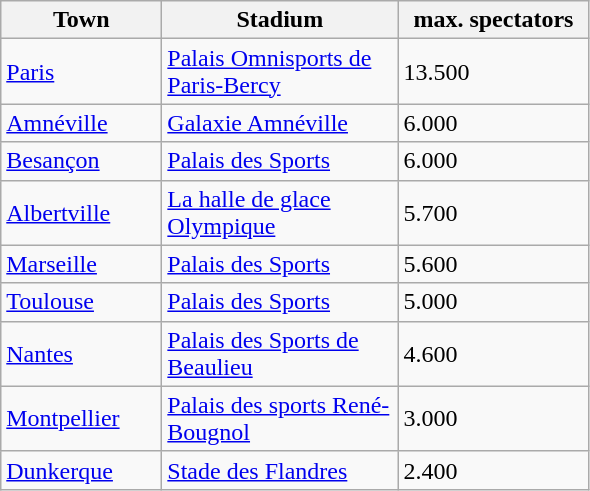<table class="wikitable sortable">
<tr>
<th width="100">Town</th>
<th width="150">Stadium</th>
<th width="120">max. spectators</th>
</tr>
<tr>
<td><a href='#'>Paris</a></td>
<td><a href='#'>Palais Omnisports de Paris-Bercy</a></td>
<td>13.500</td>
</tr>
<tr>
<td><a href='#'>Amnéville</a></td>
<td><a href='#'>Galaxie Amnéville</a></td>
<td>6.000</td>
</tr>
<tr>
<td><a href='#'>Besançon</a></td>
<td><a href='#'>Palais des Sports</a></td>
<td>6.000</td>
</tr>
<tr>
<td><a href='#'>Albertville</a></td>
<td><a href='#'>La halle de glace Olympique</a></td>
<td>5.700</td>
</tr>
<tr>
<td><a href='#'>Marseille</a></td>
<td><a href='#'>Palais des Sports</a></td>
<td>5.600</td>
</tr>
<tr>
<td><a href='#'>Toulouse</a></td>
<td><a href='#'>Palais des Sports</a></td>
<td>5.000</td>
</tr>
<tr>
<td><a href='#'>Nantes</a></td>
<td><a href='#'>Palais des Sports de Beaulieu</a></td>
<td>4.600</td>
</tr>
<tr>
<td><a href='#'>Montpellier</a></td>
<td><a href='#'>Palais des sports René-Bougnol</a></td>
<td>3.000</td>
</tr>
<tr>
<td><a href='#'>Dunkerque</a></td>
<td><a href='#'>Stade des Flandres</a></td>
<td>2.400</td>
</tr>
</table>
